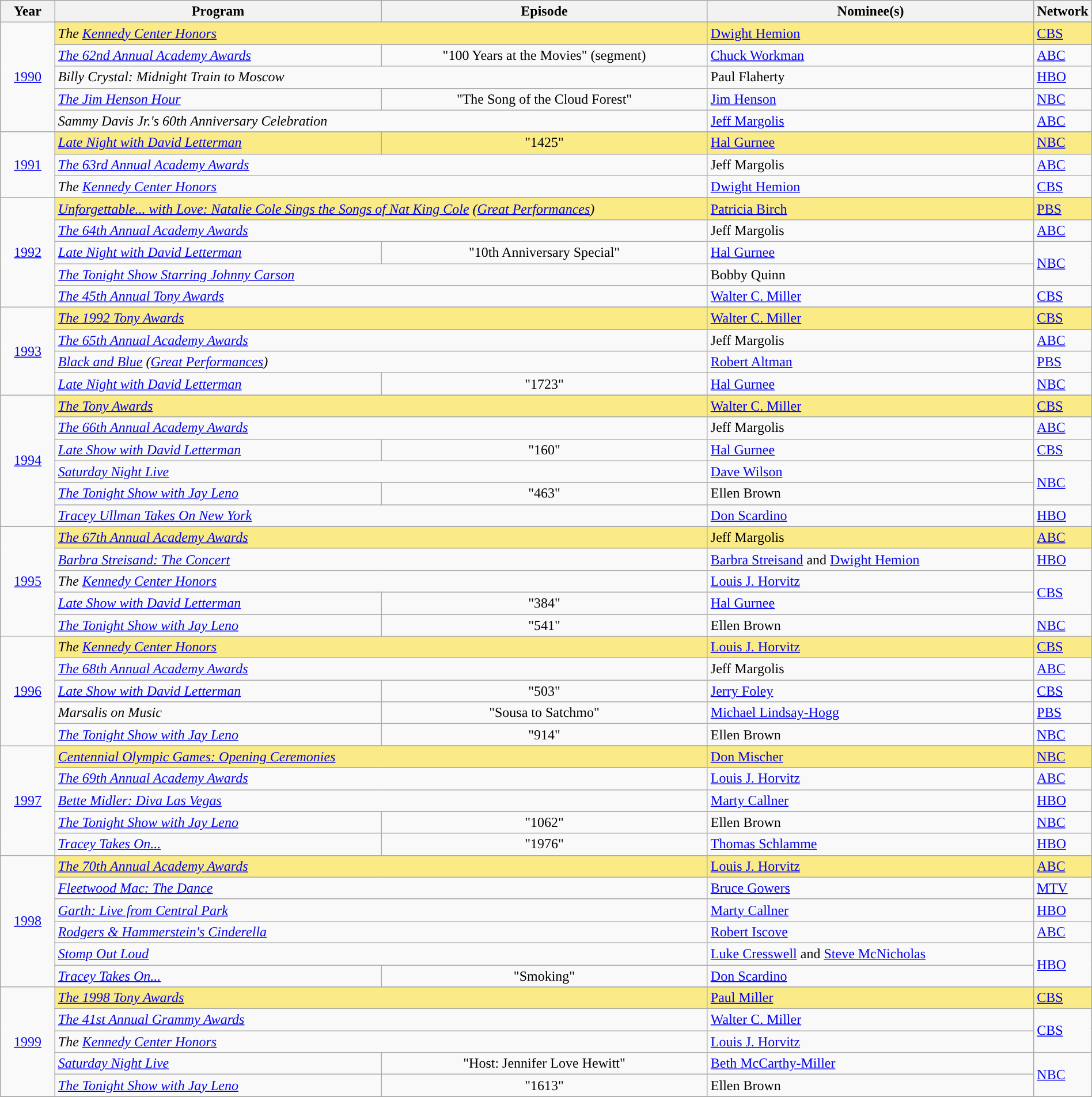<table class="wikitable" style="width:100%">
<tr bgcolor="#bebebe">
<th width="5%">Year</th>
<th width="30%">Program</th>
<th width="30%">Episode</th>
<th width="30%">Nominee(s)</th>
<th width="5%">Network</th>
</tr>
<tr>
<td rowspan="6" style="text-align:center;"><a href='#'>1990</a><br></td>
</tr>
<tr style="background:#FAEB86;">
<td colspan=2><em>The <a href='#'>Kennedy Center Honors</a></em></td>
<td><a href='#'>Dwight Hemion</a></td>
<td><a href='#'>CBS</a></td>
</tr>
<tr>
<td><em><a href='#'>The 62nd Annual Academy Awards</a></em></td>
<td align=center>"100 Years at the Movies" (segment)</td>
<td><a href='#'>Chuck Workman</a></td>
<td><a href='#'>ABC</a></td>
</tr>
<tr>
<td colspan=2><em>Billy Crystal: Midnight Train to Moscow</em></td>
<td>Paul Flaherty</td>
<td><a href='#'>HBO</a></td>
</tr>
<tr>
<td><em><a href='#'>The Jim Henson Hour</a></em></td>
<td align=center>"The Song of the Cloud Forest"</td>
<td><a href='#'>Jim Henson</a></td>
<td><a href='#'>NBC</a></td>
</tr>
<tr>
<td colspan=2><em>Sammy Davis Jr.'s 60th Anniversary Celebration</em></td>
<td><a href='#'>Jeff Margolis</a></td>
<td><a href='#'>ABC</a></td>
</tr>
<tr>
<td rowspan="4" style="text-align:center;"><a href='#'>1991</a><br></td>
</tr>
<tr style="background:#FAEB86;">
<td><em><a href='#'>Late Night with David Letterman</a></em></td>
<td align=center>"1425"</td>
<td><a href='#'>Hal Gurnee</a></td>
<td><a href='#'>NBC</a></td>
</tr>
<tr>
<td colspan=2><em><a href='#'>The 63rd Annual Academy Awards</a></em></td>
<td>Jeff Margolis</td>
<td><a href='#'>ABC</a></td>
</tr>
<tr>
<td colspan=2><em>The <a href='#'>Kennedy Center Honors</a></em></td>
<td><a href='#'>Dwight Hemion</a></td>
<td><a href='#'>CBS</a></td>
</tr>
<tr>
<td rowspan="6" style="text-align:center;"><a href='#'>1992</a><br></td>
</tr>
<tr style="background:#FAEB86;">
<td colspan=2><em><a href='#'>Unforgettable... with Love: Natalie Cole Sings the Songs of Nat King Cole</a> (<a href='#'>Great Performances</a>)</em></td>
<td><a href='#'>Patricia Birch</a></td>
<td><a href='#'>PBS</a></td>
</tr>
<tr>
<td colspan=2><em><a href='#'>The 64th Annual Academy Awards</a></em></td>
<td>Jeff Margolis</td>
<td><a href='#'>ABC</a></td>
</tr>
<tr>
<td><em><a href='#'>Late Night with David Letterman</a></em></td>
<td align=center>"10th Anniversary Special"</td>
<td><a href='#'>Hal Gurnee</a></td>
<td rowspan=2><a href='#'>NBC</a></td>
</tr>
<tr>
<td colspan=2><em><a href='#'>The Tonight Show Starring Johnny Carson</a></em></td>
<td>Bobby Quinn</td>
</tr>
<tr>
<td colspan=2><em><a href='#'>The 45th Annual Tony Awards</a></em></td>
<td><a href='#'>Walter C. Miller</a></td>
<td><a href='#'>CBS</a></td>
</tr>
<tr>
<td rowspan="5" style="text-align:center;"><a href='#'>1993</a><br></td>
</tr>
<tr style="background:#FAEB86;">
<td colspan=2><em><a href='#'>The 1992 Tony Awards</a></em></td>
<td><a href='#'>Walter C. Miller</a></td>
<td><a href='#'>CBS</a></td>
</tr>
<tr>
<td colspan=2><em><a href='#'>The 65th Annual Academy Awards</a></em></td>
<td>Jeff Margolis</td>
<td><a href='#'>ABC</a></td>
</tr>
<tr>
<td colspan=2><em><a href='#'>Black and Blue</a> (<a href='#'>Great Performances</a>)</em></td>
<td><a href='#'>Robert Altman</a></td>
<td><a href='#'>PBS</a></td>
</tr>
<tr>
<td><em><a href='#'>Late Night with David Letterman</a></em></td>
<td align=center>"1723"</td>
<td><a href='#'>Hal Gurnee</a></td>
<td><a href='#'>NBC</a></td>
</tr>
<tr>
<td rowspan="7" style="text-align:center;"><a href='#'>1994</a><br></td>
</tr>
<tr style="background:#FAEB86;">
<td colspan=2><em><a href='#'>The Tony Awards</a></em></td>
<td><a href='#'>Walter C. Miller</a></td>
<td><a href='#'>CBS</a></td>
</tr>
<tr>
<td colspan=2><em><a href='#'>The 66th Annual Academy Awards</a></em></td>
<td>Jeff Margolis</td>
<td><a href='#'>ABC</a></td>
</tr>
<tr>
<td><em><a href='#'>Late Show with David Letterman</a></em></td>
<td align=center>"160"</td>
<td><a href='#'>Hal Gurnee</a></td>
<td><a href='#'>CBS</a></td>
</tr>
<tr>
<td colspan=2><em><a href='#'>Saturday Night Live</a></em></td>
<td><a href='#'>Dave Wilson</a></td>
<td rowspan=2><a href='#'>NBC</a></td>
</tr>
<tr>
<td><em><a href='#'>The Tonight Show with Jay Leno</a></em></td>
<td align=center>"463"</td>
<td>Ellen Brown</td>
</tr>
<tr>
<td colspan=2><em><a href='#'>Tracey Ullman Takes On New York</a></em></td>
<td><a href='#'>Don Scardino</a></td>
<td><a href='#'>HBO</a></td>
</tr>
<tr>
<td rowspan="6" style="text-align:center;"><a href='#'>1995</a><br></td>
</tr>
<tr style="background:#FAEB86;">
<td colspan=2><em><a href='#'>The 67th Annual Academy Awards</a></em></td>
<td>Jeff Margolis</td>
<td><a href='#'>ABC</a></td>
</tr>
<tr>
<td colspan=2><em><a href='#'>Barbra Streisand: The Concert</a></em></td>
<td><a href='#'>Barbra Streisand</a> and <a href='#'>Dwight Hemion</a></td>
<td><a href='#'>HBO</a></td>
</tr>
<tr>
<td colspan=2><em>The <a href='#'>Kennedy Center Honors</a></em></td>
<td><a href='#'>Louis J. Horvitz</a></td>
<td rowspan=2><a href='#'>CBS</a></td>
</tr>
<tr>
<td><em><a href='#'>Late Show with David Letterman</a></em></td>
<td align=center>"384"</td>
<td><a href='#'>Hal Gurnee</a></td>
</tr>
<tr>
<td><em><a href='#'>The Tonight Show with Jay Leno</a></em></td>
<td align=center>"541"</td>
<td>Ellen Brown</td>
<td><a href='#'>NBC</a></td>
</tr>
<tr>
<td rowspan="6" style="text-align:center;"><a href='#'>1996</a><br></td>
</tr>
<tr style="background:#FAEB86;">
<td colspan=2><em>The <a href='#'>Kennedy Center Honors</a></em></td>
<td><a href='#'>Louis J. Horvitz</a></td>
<td><a href='#'>CBS</a></td>
</tr>
<tr>
<td colspan=2><em><a href='#'>The 68th Annual Academy Awards</a></em></td>
<td>Jeff Margolis</td>
<td><a href='#'>ABC</a></td>
</tr>
<tr>
<td><em><a href='#'>Late Show with David Letterman</a></em></td>
<td align=center>"503"</td>
<td><a href='#'>Jerry Foley</a></td>
<td><a href='#'>CBS</a></td>
</tr>
<tr>
<td><em>Marsalis on Music</em></td>
<td align=center>"Sousa to Satchmo"</td>
<td><a href='#'>Michael Lindsay-Hogg</a></td>
<td><a href='#'>PBS</a></td>
</tr>
<tr>
<td><em><a href='#'>The Tonight Show with Jay Leno</a></em></td>
<td align=center>"914"</td>
<td>Ellen Brown</td>
<td><a href='#'>NBC</a></td>
</tr>
<tr>
<td rowspan="6" style="text-align:center;"><a href='#'>1997</a><br></td>
</tr>
<tr style="background:#FAEB86;">
<td colspan=2><em><a href='#'>Centennial Olympic Games: Opening Ceremonies</a></em></td>
<td><a href='#'>Don Mischer</a></td>
<td><a href='#'>NBC</a></td>
</tr>
<tr>
<td colspan=2><em><a href='#'>The 69th Annual Academy Awards</a></em></td>
<td><a href='#'>Louis J. Horvitz</a></td>
<td><a href='#'>ABC</a></td>
</tr>
<tr>
<td colspan=2><em><a href='#'>Bette Midler: Diva Las Vegas</a></em></td>
<td><a href='#'>Marty Callner</a></td>
<td><a href='#'>HBO</a></td>
</tr>
<tr>
<td><em><a href='#'>The Tonight Show with Jay Leno</a></em></td>
<td align=center>"1062"</td>
<td>Ellen Brown</td>
<td><a href='#'>NBC</a></td>
</tr>
<tr>
<td><em><a href='#'>Tracey Takes On...</a></em></td>
<td align=center>"1976"</td>
<td><a href='#'>Thomas Schlamme</a></td>
<td><a href='#'>HBO</a></td>
</tr>
<tr>
<td rowspan="7" style="text-align:center;"><a href='#'>1998</a><br></td>
</tr>
<tr style="background:#FAEB86;">
<td colspan=2><em><a href='#'>The 70th Annual Academy Awards</a></em></td>
<td><a href='#'>Louis J. Horvitz</a></td>
<td><a href='#'>ABC</a></td>
</tr>
<tr>
<td colspan=2><em><a href='#'>Fleetwood Mac: The Dance</a></em></td>
<td><a href='#'>Bruce Gowers</a></td>
<td><a href='#'>MTV</a></td>
</tr>
<tr>
<td colspan=2><em><a href='#'>Garth: Live from Central Park</a></em></td>
<td><a href='#'>Marty Callner</a></td>
<td><a href='#'>HBO</a></td>
</tr>
<tr>
<td colspan=2><em><a href='#'>Rodgers & Hammerstein's Cinderella</a></em></td>
<td><a href='#'>Robert Iscove</a></td>
<td><a href='#'>ABC</a></td>
</tr>
<tr>
<td colspan=2><em><a href='#'>Stomp Out Loud</a></em></td>
<td><a href='#'>Luke Cresswell</a> and <a href='#'>Steve McNicholas</a></td>
<td rowspan=2><a href='#'>HBO</a></td>
</tr>
<tr>
<td><em><a href='#'>Tracey Takes On...</a></em></td>
<td align=center>"Smoking"</td>
<td><a href='#'>Don Scardino</a></td>
</tr>
<tr>
<td rowspan="6" style="text-align:center;"><a href='#'>1999</a><br></td>
</tr>
<tr style="background:#FAEB86;">
<td colspan=2><em><a href='#'>The 1998 Tony Awards</a></em></td>
<td><a href='#'>Paul Miller</a></td>
<td><a href='#'>CBS</a></td>
</tr>
<tr>
<td colspan=2><em><a href='#'>The 41st Annual Grammy Awards</a></em></td>
<td><a href='#'>Walter C. Miller</a></td>
<td rowspan=2><a href='#'>CBS</a></td>
</tr>
<tr>
<td colspan=2><em>The <a href='#'>Kennedy Center Honors</a></em></td>
<td><a href='#'>Louis J. Horvitz</a></td>
</tr>
<tr>
<td><em><a href='#'>Saturday Night Live</a></em></td>
<td align=center>"Host: Jennifer Love Hewitt"</td>
<td><a href='#'>Beth McCarthy-Miller</a></td>
<td rowspan=2><a href='#'>NBC</a></td>
</tr>
<tr>
<td><em><a href='#'>The Tonight Show with Jay Leno</a></em></td>
<td align=center>"1613"</td>
<td>Ellen Brown</td>
</tr>
<tr>
</tr>
</table>
